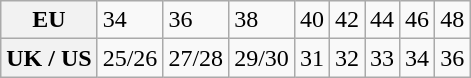<table class="wikitable">
<tr>
<th>EU</th>
<td>34</td>
<td>36</td>
<td>38</td>
<td>40</td>
<td>42</td>
<td>44</td>
<td>46</td>
<td>48</td>
</tr>
<tr>
<th>UK / US</th>
<td>25/26</td>
<td>27/28</td>
<td>29/30</td>
<td>31</td>
<td>32</td>
<td>33</td>
<td>34</td>
<td>36</td>
</tr>
</table>
